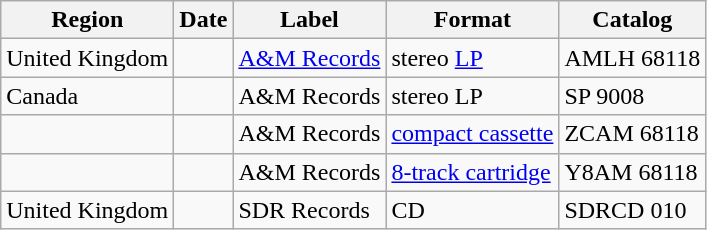<table class="wikitable">
<tr>
<th>Region</th>
<th>Date</th>
<th>Label</th>
<th>Format</th>
<th>Catalog</th>
</tr>
<tr>
<td>United Kingdom</td>
<td></td>
<td><a href='#'>A&M Records</a></td>
<td>stereo <a href='#'>LP</a></td>
<td>AMLH 68118</td>
</tr>
<tr>
<td>Canada</td>
<td></td>
<td>A&M Records</td>
<td>stereo LP</td>
<td>SP 9008</td>
</tr>
<tr>
<td></td>
<td></td>
<td>A&M Records</td>
<td><a href='#'>compact cassette</a></td>
<td>ZCAM 68118</td>
</tr>
<tr>
<td></td>
<td></td>
<td>A&M Records</td>
<td><a href='#'>8-track cartridge</a></td>
<td>Y8AM 68118</td>
</tr>
<tr>
<td>United Kingdom</td>
<td></td>
<td>SDR Records</td>
<td>CD</td>
<td>SDRCD 010</td>
</tr>
</table>
